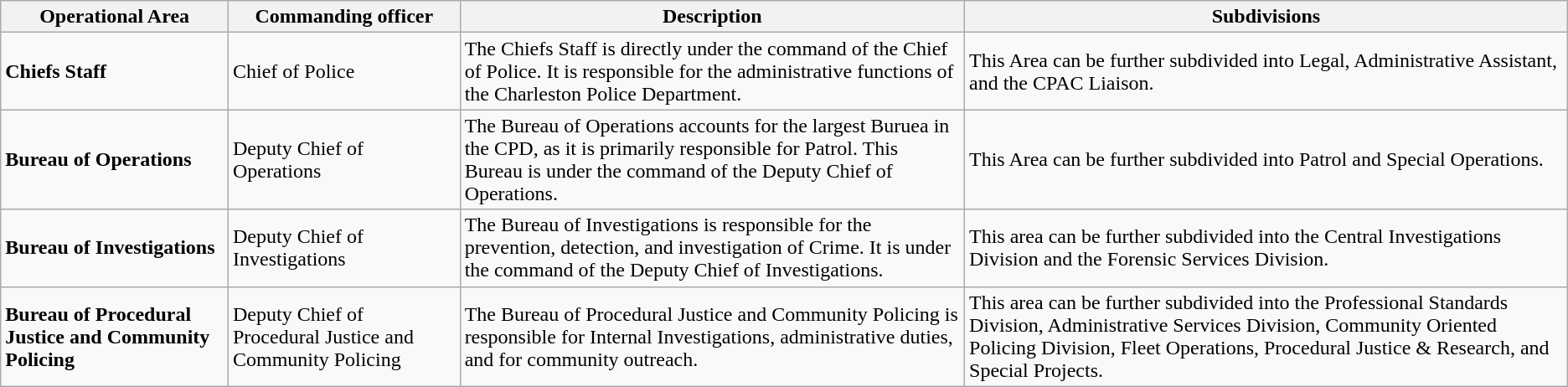<table class="wikitable sortable">
<tr>
<th>Operational Area</th>
<th>Commanding officer</th>
<th>Description</th>
<th>Subdivisions</th>
</tr>
<tr>
<td><strong>Chiefs Staff</strong></td>
<td>Chief of Police</td>
<td>The Chiefs Staff is directly under the command of the Chief of Police. It is responsible for the administrative functions of the Charleston Police Department.</td>
<td>This Area can be further subdivided into Legal, Administrative Assistant, and the CPAC Liaison.</td>
</tr>
<tr>
<td><strong> Bureau of Operations</strong></td>
<td>Deputy Chief of Operations</td>
<td>The Bureau of Operations accounts for the largest Buruea in the CPD, as it is primarily responsible for Patrol. This Bureau is under the command of the Deputy Chief of Operations.</td>
<td>This Area can be further subdivided into Patrol and Special Operations.</td>
</tr>
<tr>
<td><strong>Bureau of Investigations</strong></td>
<td>Deputy Chief of Investigations</td>
<td>The Bureau of Investigations is responsible for the prevention, detection, and investigation of Crime. It is under the command of the Deputy Chief of Investigations.</td>
<td>This area can be further subdivided into the Central Investigations Division and the Forensic Services Division.</td>
</tr>
<tr>
<td><strong>Bureau of Procedural Justice and Community Policing</strong></td>
<td>Deputy Chief of Procedural Justice and Community Policing</td>
<td>The Bureau of Procedural Justice and Community Policing is responsible for Internal Investigations, administrative duties, and for community outreach.</td>
<td>This area can be further subdivided into the Professional Standards Division, Administrative Services Division, Community Oriented Policing Division, Fleet Operations, Procedural Justice & Research, and Special Projects.</td>
</tr>
</table>
